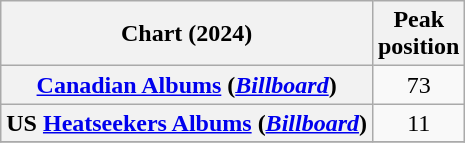<table class="wikitable plainrowheaders" style="text-align:center">
<tr>
<th scope="col">Chart (2024)</th>
<th scope="col">Peak<br>position</th>
</tr>
<tr>
<th scope="row"><a href='#'>Canadian Albums</a> (<em><a href='#'>Billboard</a></em>)</th>
<td>73</td>
</tr>
<tr>
<th scope="row">US <a href='#'>Heatseekers Albums</a> (<em><a href='#'>Billboard</a></em>)</th>
<td>11</td>
</tr>
<tr>
</tr>
</table>
